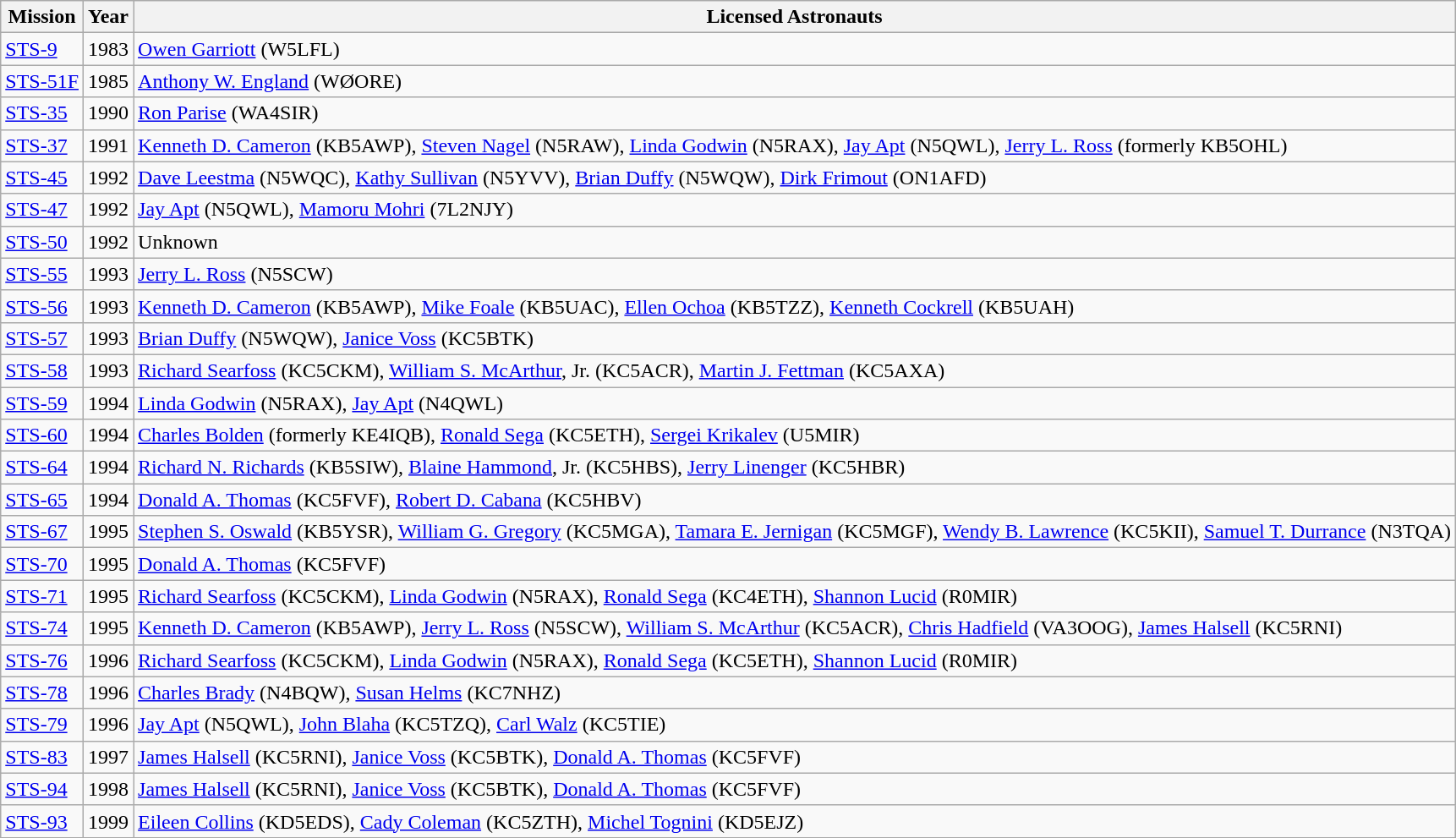<table class="wikitable">
<tr>
<th>Mission</th>
<th>Year</th>
<th>Licensed Astronauts</th>
</tr>
<tr>
<td><a href='#'>STS-9</a></td>
<td>1983</td>
<td><a href='#'>Owen Garriott</a> (W5LFL)</td>
</tr>
<tr>
<td><a href='#'>STS-51F</a></td>
<td>1985</td>
<td><a href='#'>Anthony W. England</a> (WØORE)</td>
</tr>
<tr>
<td><a href='#'>STS-35</a></td>
<td>1990</td>
<td><a href='#'>Ron Parise</a> (WA4SIR)</td>
</tr>
<tr>
<td><a href='#'>STS-37</a></td>
<td>1991</td>
<td><a href='#'>Kenneth D. Cameron</a> (KB5AWP), <a href='#'>Steven Nagel</a> (N5RAW), <a href='#'>Linda Godwin</a> (N5RAX), <a href='#'>Jay Apt</a> (N5QWL), <a href='#'>Jerry L. Ross</a> (formerly KB5OHL)</td>
</tr>
<tr>
<td><a href='#'>STS-45</a></td>
<td>1992</td>
<td><a href='#'>Dave Leestma</a> (N5WQC), <a href='#'>Kathy Sullivan</a> (N5YVV), <a href='#'>Brian Duffy</a> (N5WQW), <a href='#'>Dirk Frimout</a> (ON1AFD)</td>
</tr>
<tr>
<td><a href='#'>STS-47</a></td>
<td>1992</td>
<td><a href='#'>Jay Apt</a> (N5QWL), <a href='#'>Mamoru Mohri</a> (7L2NJY)</td>
</tr>
<tr>
<td><a href='#'>STS-50</a></td>
<td>1992</td>
<td>Unknown</td>
</tr>
<tr>
<td><a href='#'>STS-55</a></td>
<td>1993</td>
<td><a href='#'>Jerry L. Ross</a> (N5SCW)</td>
</tr>
<tr>
<td><a href='#'>STS-56</a></td>
<td>1993</td>
<td><a href='#'>Kenneth D. Cameron</a> (KB5AWP), <a href='#'>Mike Foale</a> (KB5UAC), <a href='#'>Ellen Ochoa</a> (KB5TZZ), <a href='#'>Kenneth Cockrell</a> (KB5UAH)</td>
</tr>
<tr>
<td><a href='#'>STS-57</a></td>
<td>1993</td>
<td><a href='#'>Brian Duffy</a> (N5WQW), <a href='#'>Janice Voss</a> (KC5BTK)</td>
</tr>
<tr>
<td><a href='#'>STS-58</a></td>
<td>1993</td>
<td><a href='#'>Richard Searfoss</a> (KC5CKM), <a href='#'>William S. McArthur</a>, Jr. (KC5ACR), <a href='#'>Martin J. Fettman</a> (KC5AXA)</td>
</tr>
<tr>
<td><a href='#'>STS-59</a></td>
<td>1994</td>
<td><a href='#'>Linda Godwin</a> (N5RAX), <a href='#'>Jay Apt</a> (N4QWL)</td>
</tr>
<tr>
<td><a href='#'>STS-60</a></td>
<td>1994</td>
<td><a href='#'>Charles Bolden</a> (formerly KE4IQB), <a href='#'>Ronald Sega</a> (KC5ETH), <a href='#'>Sergei Krikalev</a> (U5MIR)</td>
</tr>
<tr>
<td><a href='#'>STS-64</a></td>
<td>1994</td>
<td><a href='#'>Richard N. Richards</a> (KB5SIW), <a href='#'>Blaine Hammond</a>, Jr. (KC5HBS), <a href='#'>Jerry Linenger</a> (KC5HBR)</td>
</tr>
<tr>
<td><a href='#'>STS-65</a></td>
<td>1994</td>
<td><a href='#'>Donald A. Thomas</a> (KC5FVF), <a href='#'>Robert D. Cabana</a> (KC5HBV)</td>
</tr>
<tr>
<td><a href='#'>STS-67</a></td>
<td>1995</td>
<td><a href='#'>Stephen S. Oswald</a> (KB5YSR), <a href='#'>William G. Gregory</a> (KC5MGA), <a href='#'>Tamara E. Jernigan</a> (KC5MGF), <a href='#'>Wendy B. Lawrence</a> (KC5KII), <a href='#'>Samuel T. Durrance</a> (N3TQA)</td>
</tr>
<tr>
<td><a href='#'>STS-70</a></td>
<td>1995</td>
<td><a href='#'>Donald A. Thomas</a> (KC5FVF)</td>
</tr>
<tr>
<td><a href='#'>STS-71</a></td>
<td>1995</td>
<td><a href='#'>Richard Searfoss</a> (KC5CKM), <a href='#'>Linda Godwin</a> (N5RAX), <a href='#'>Ronald Sega</a> (KC4ETH), <a href='#'>Shannon Lucid</a> (R0MIR)</td>
</tr>
<tr>
<td><a href='#'>STS-74</a></td>
<td>1995</td>
<td><a href='#'>Kenneth D. Cameron</a> (KB5AWP), <a href='#'>Jerry L. Ross</a> (N5SCW), <a href='#'>William S. McArthur</a> (KC5ACR), <a href='#'>Chris Hadfield</a> (VA3OOG), <a href='#'>James Halsell</a> (KC5RNI)</td>
</tr>
<tr>
<td><a href='#'>STS-76</a></td>
<td>1996</td>
<td><a href='#'>Richard Searfoss</a> (KC5CKM), <a href='#'>Linda Godwin</a> (N5RAX), <a href='#'>Ronald Sega</a> (KC5ETH), <a href='#'>Shannon Lucid</a> (R0MIR)</td>
</tr>
<tr>
<td><a href='#'>STS-78</a></td>
<td>1996</td>
<td><a href='#'>Charles Brady</a> (N4BQW), <a href='#'>Susan Helms</a> (KC7NHZ)</td>
</tr>
<tr>
<td><a href='#'>STS-79</a></td>
<td>1996</td>
<td><a href='#'>Jay Apt</a> (N5QWL), <a href='#'>John Blaha</a> (KC5TZQ), <a href='#'>Carl Walz</a> (KC5TIE)</td>
</tr>
<tr>
<td><a href='#'>STS-83</a></td>
<td>1997</td>
<td><a href='#'>James Halsell</a> (KC5RNI), <a href='#'>Janice Voss</a> (KC5BTK), <a href='#'>Donald A. Thomas</a> (KC5FVF)</td>
</tr>
<tr>
<td><a href='#'>STS-94</a></td>
<td>1998</td>
<td><a href='#'>James Halsell</a> (KC5RNI), <a href='#'>Janice Voss</a> (KC5BTK), <a href='#'>Donald A. Thomas</a> (KC5FVF)</td>
</tr>
<tr>
<td><a href='#'>STS-93</a></td>
<td>1999</td>
<td><a href='#'>Eileen Collins</a> (KD5EDS), <a href='#'>Cady Coleman</a> (KC5ZTH), <a href='#'>Michel Tognini</a> (KD5EJZ)</td>
</tr>
</table>
